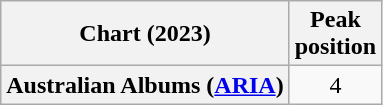<table class="wikitable plainrowheaders" style="text-align:center">
<tr>
<th scope="col">Chart (2023)</th>
<th scope="col">Peak<br>position</th>
</tr>
<tr>
<th scope="row">Australian Albums (<a href='#'>ARIA</a>)</th>
<td>4</td>
</tr>
</table>
